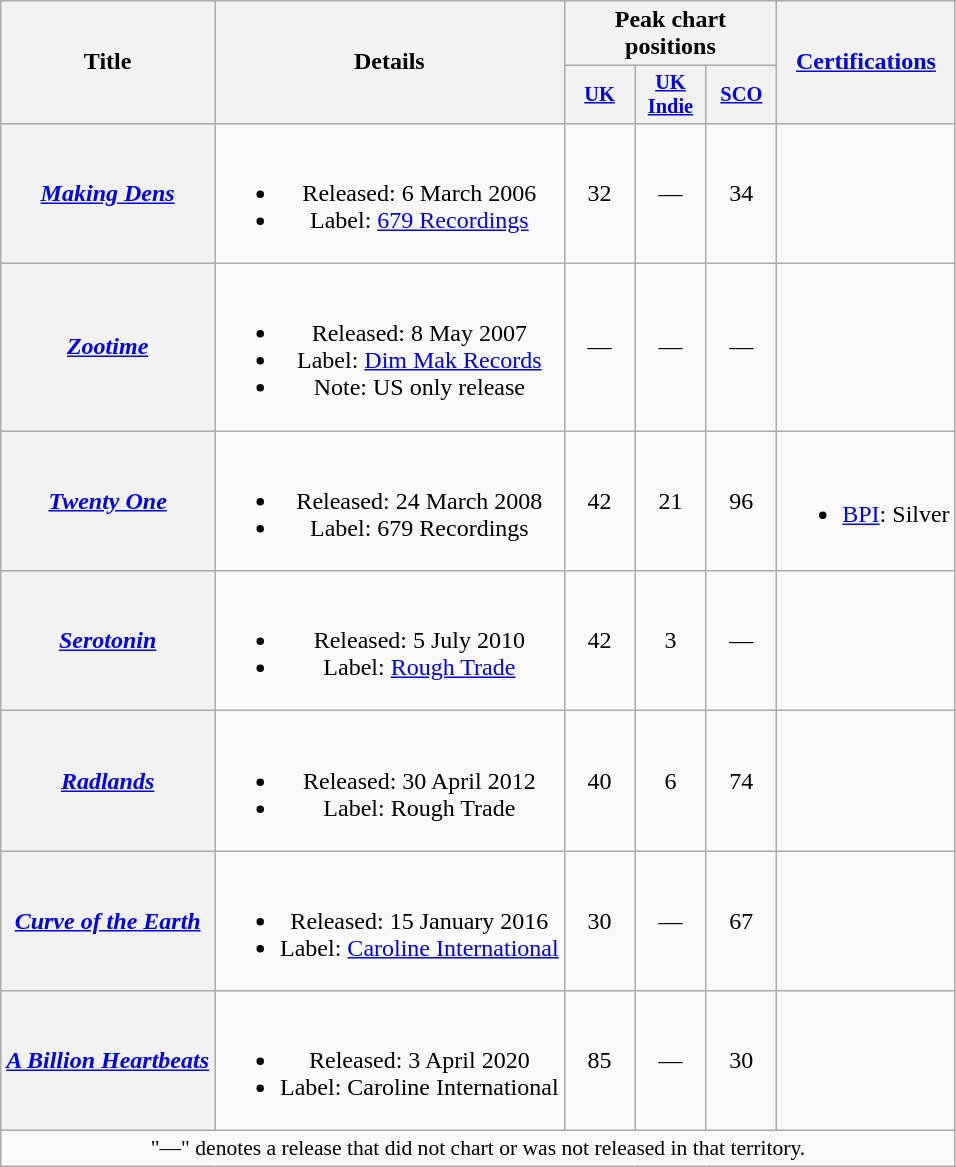<table class="wikitable plainrowheaders" style="text-align:center;">
<tr>
<th scope="col" rowspan="2">Title</th>
<th scope="col" rowspan="2">Details</th>
<th scope="col" colspan="3">Peak chart positions</th>
<th scope="col" rowspan="2"><a href='#'>Certifications</a></th>
</tr>
<tr>
<th scope="col" style="width:3em;font-size:85%;"><a href='#'>UK</a><br></th>
<th scope="col" style="width:3em;font-size:85%;"><a href='#'>UK<br>Indie</a><br></th>
<th scope="col" style="width:3em;font-size:85%;"><a href='#'>SCO</a><br></th>
</tr>
<tr>
<th scope="row"><em><a href='#'>Making Dens</a></em></th>
<td><br><ul><li>Released: 6 March 2006</li><li>Label: <a href='#'>679 Recordings</a></li></ul></td>
<td>32</td>
<td>—</td>
<td>34</td>
<td></td>
</tr>
<tr>
<th scope="row"><em><a href='#'>Zootime</a></em></th>
<td><br><ul><li>Released: 8 May 2007</li><li>Label: <a href='#'>Dim Mak Records</a></li><li>Note: US only release</li></ul></td>
<td>—</td>
<td>—</td>
<td>—</td>
<td></td>
</tr>
<tr>
<th scope="row"><em><a href='#'>Twenty One</a></em></th>
<td><br><ul><li>Released: 24 March 2008</li><li>Label: 679 Recordings</li></ul></td>
<td>42</td>
<td>21</td>
<td>96</td>
<td><br><ul><li><a href='#'>BPI</a>: Silver</li></ul></td>
</tr>
<tr>
<th scope="row"><em><a href='#'>Serotonin</a></em></th>
<td><br><ul><li>Released: 5 July 2010</li><li>Label: <a href='#'>Rough Trade</a></li></ul></td>
<td>42</td>
<td>3</td>
<td>—</td>
<td></td>
</tr>
<tr>
<th scope="row"><em><a href='#'>Radlands</a></em></th>
<td><br><ul><li>Released: 30 April 2012</li><li>Label: Rough Trade</li></ul></td>
<td>40</td>
<td>6</td>
<td>74</td>
<td></td>
</tr>
<tr>
<th scope="row"><em><a href='#'>Curve of the Earth</a></em></th>
<td><br><ul><li>Released: 15 January 2016</li><li>Label: <a href='#'>Caroline International</a></li></ul></td>
<td>30</td>
<td>—</td>
<td>67</td>
<td></td>
</tr>
<tr>
<th scope="row"><em><a href='#'>A Billion Heartbeats</a></em></th>
<td><br><ul><li>Released: 3 April 2020</li><li>Label: Caroline International</li></ul></td>
<td>85</td>
<td>—</td>
<td>30</td>
<td></td>
</tr>
<tr>
<td colspan="13" style="font-size:90%">"—" denotes a release that did not chart or was not released in that territory.</td>
</tr>
</table>
